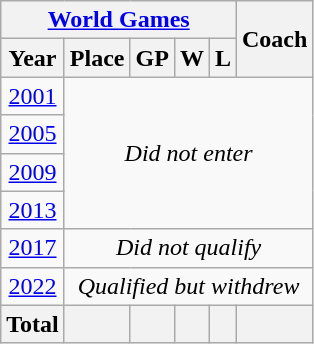<table class="wikitable" style="text-align:center;">
<tr>
<th colspan=5><a href='#'>World Games</a></th>
<th rowspan="2">Coach</th>
</tr>
<tr>
<th>Year</th>
<th>Place</th>
<th>GP</th>
<th>W</th>
<th>L</th>
</tr>
<tr>
<td> <a href='#'>2001</a></td>
<td colspan=5 rowspan=4><em>Did not enter</em></td>
</tr>
<tr>
<td> <a href='#'>2005</a></td>
</tr>
<tr>
<td> <a href='#'>2009</a></td>
</tr>
<tr>
<td> <a href='#'>2013</a></td>
</tr>
<tr>
<td> <a href='#'>2017</a></td>
<td colspan=5><em>Did not qualify</em></td>
</tr>
<tr>
<td> <a href='#'>2022</a></td>
<td colspan=5><em>Qualified but withdrew</em></td>
</tr>
<tr>
<th>Total</th>
<th></th>
<th></th>
<th></th>
<th></th>
<th></th>
</tr>
</table>
